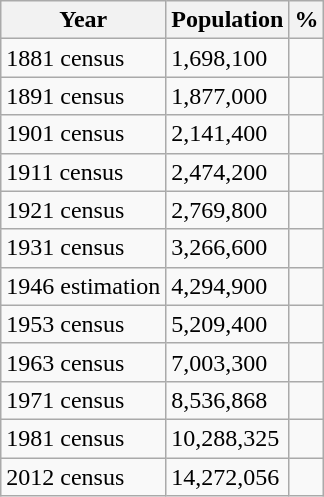<table class="wikitable">
<tr>
<th>Year</th>
<th>Population</th>
<th>%</th>
</tr>
<tr>
<td>1881 census</td>
<td>1,698,100</td>
<td></td>
</tr>
<tr>
<td>1891 census</td>
<td>1,877,000</td>
<td></td>
</tr>
<tr>
<td>1901 census</td>
<td>2,141,400</td>
<td></td>
</tr>
<tr>
<td>1911 census</td>
<td>2,474,200</td>
<td></td>
</tr>
<tr>
<td>1921 census</td>
<td>2,769,800</td>
<td></td>
</tr>
<tr>
<td>1931 census</td>
<td>3,266,600</td>
<td></td>
</tr>
<tr>
<td>1946 estimation</td>
<td>4,294,900</td>
<td></td>
</tr>
<tr>
<td>1953 census</td>
<td>5,209,400</td>
<td></td>
</tr>
<tr>
<td>1963 census</td>
<td>7,003,300</td>
<td></td>
</tr>
<tr>
<td>1971 census</td>
<td>8,536,868</td>
<td></td>
</tr>
<tr>
<td>1981 census</td>
<td>10,288,325</td>
<td></td>
</tr>
<tr>
<td>2012 census</td>
<td>14,272,056</td>
<td></td>
</tr>
</table>
